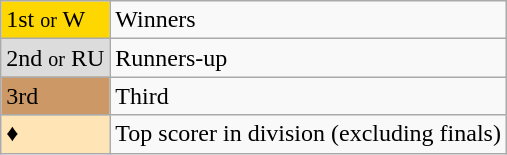<table class="wikitable" text-align:center">
<tr>
<td bgcolor=gold>1st <small>or</small> W</td>
<td>Winners</td>
</tr>
<tr>
<td bgcolor=#DCDCDC>2nd <small>or</small> RU</td>
<td>Runners-up</td>
</tr>
<tr>
<td bgcolor=#CC9966>3rd</td>
<td>Third</td>
</tr>
<tr>
<td bgcolor=#FFE4B5>♦</td>
<td>Top scorer in division (excluding finals)</td>
</tr>
</table>
